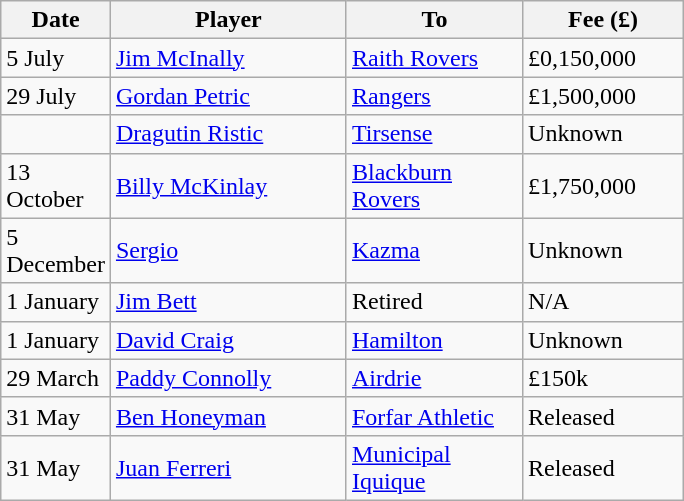<table class="wikitable sortable">
<tr>
<th style="width:50px;">Date</th>
<th style="width:150px;">Player</th>
<th style="width:110px;">To</th>
<th style="width:100px;">Fee (£)</th>
</tr>
<tr>
<td>5 July</td>
<td> <a href='#'>Jim McInally</a></td>
<td><a href='#'>Raith Rovers</a></td>
<td>£0,150,000</td>
</tr>
<tr>
<td>29 July</td>
<td> <a href='#'>Gordan Petric</a></td>
<td><a href='#'>Rangers</a></td>
<td>£1,500,000</td>
</tr>
<tr>
<td></td>
<td> <a href='#'>Dragutin Ristic</a></td>
<td><a href='#'>Tirsense</a></td>
<td>Unknown</td>
</tr>
<tr>
<td>13 October</td>
<td> <a href='#'>Billy McKinlay</a></td>
<td><a href='#'>Blackburn Rovers</a></td>
<td>£1,750,000</td>
</tr>
<tr>
<td>5 December</td>
<td> <a href='#'>Sergio</a></td>
<td><a href='#'>Kazma</a></td>
<td>Unknown</td>
</tr>
<tr>
<td>1 January</td>
<td> <a href='#'>Jim Bett</a></td>
<td>Retired</td>
<td>N/A</td>
</tr>
<tr>
<td>1 January</td>
<td> <a href='#'>David Craig</a></td>
<td><a href='#'>Hamilton</a></td>
<td>Unknown</td>
</tr>
<tr>
<td>29 March</td>
<td> <a href='#'>Paddy Connolly</a></td>
<td><a href='#'>Airdrie</a></td>
<td>£150k</td>
</tr>
<tr>
<td>31 May</td>
<td> <a href='#'>Ben Honeyman</a></td>
<td><a href='#'>Forfar Athletic</a></td>
<td>Released</td>
</tr>
<tr>
<td>31 May</td>
<td> <a href='#'>Juan Ferreri</a></td>
<td><a href='#'>Municipal Iquique</a></td>
<td>Released</td>
</tr>
</table>
